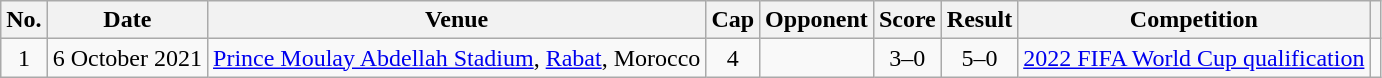<table class="wikitable sortable">
<tr>
<th>No.</th>
<th>Date</th>
<th>Venue</th>
<th>Cap</th>
<th>Opponent</th>
<th>Score</th>
<th>Result</th>
<th>Competition</th>
<th class=unsortable></th>
</tr>
<tr>
<td align=center>1</td>
<td>6 October 2021</td>
<td><a href='#'>Prince Moulay Abdellah Stadium</a>, <a href='#'>Rabat</a>, Morocco</td>
<td align=center>4</td>
<td></td>
<td align=center>3–0</td>
<td align=center>5–0</td>
<td><a href='#'>2022 FIFA World Cup qualification</a></td>
<td align=center></td>
</tr>
</table>
